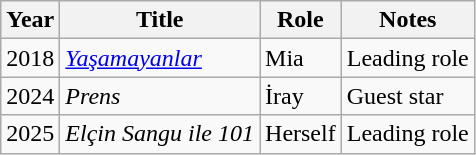<table class="wikitable sortable">
<tr>
<th scope="col">Year</th>
<th scope="col">Title</th>
<th scope="col">Role</th>
<th scope="col" class="unsortable">Notes</th>
</tr>
<tr>
<td>2018</td>
<td><em><a href='#'>Yaşamayanlar</a></em></td>
<td>Mia</td>
<td>Leading role</td>
</tr>
<tr>
<td>2024</td>
<td><em>Prens</em></td>
<td>İray</td>
<td>Guest star</td>
</tr>
<tr>
<td>2025</td>
<td><em>Elçin Sangu ile 101</em></td>
<td>Herself</td>
<td>Leading role</td>
</tr>
</table>
